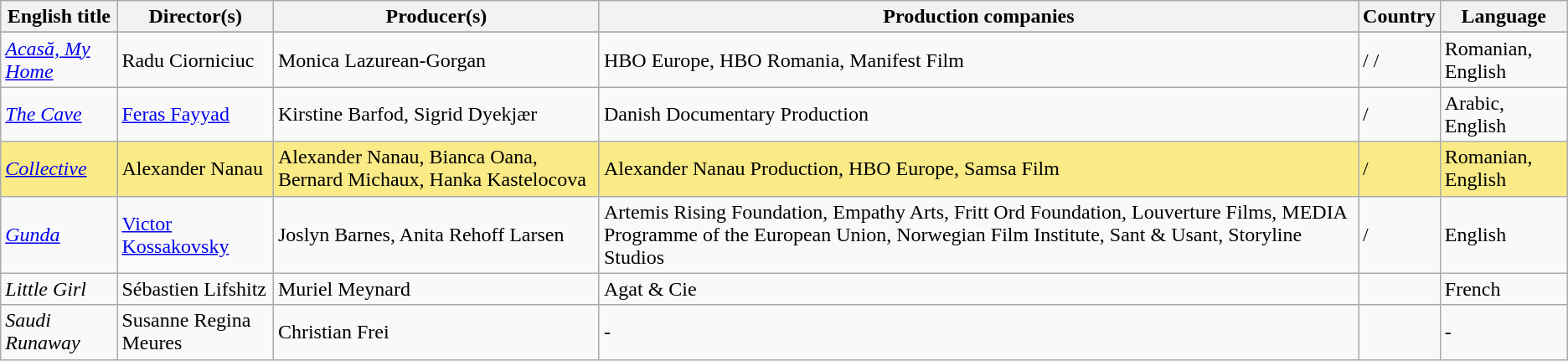<table class="wikitable sortable">
<tr>
<th>English title</th>
<th>Director(s)</th>
<th>Producer(s)</th>
<th>Production companies</th>
<th>Country</th>
<th>Language</th>
</tr>
<tr>
</tr>
<tr>
<td><em><a href='#'>Acasă, My Home</a></em></td>
<td>Radu Ciorniciuc</td>
<td>Monica Lazurean-Gorgan</td>
<td>HBO Europe, HBO Romania, Manifest Film</td>
<td> /  / </td>
<td>Romanian, English</td>
</tr>
<tr>
<td><em><a href='#'>The Cave</a></em></td>
<td><a href='#'>Feras Fayyad</a></td>
<td>Kirstine Barfod, Sigrid Dyekjær</td>
<td>Danish Documentary Production</td>
<td> / </td>
<td>Arabic, English</td>
</tr>
<tr style="background:#FAEB86">
<td><em><a href='#'>Collective</a></em></td>
<td>Alexander Nanau</td>
<td>Alexander Nanau, Bianca Oana, Bernard Michaux, Hanka Kastelocova</td>
<td>Alexander Nanau Production, HBO Europe, Samsa Film</td>
<td> / </td>
<td>Romanian, English</td>
</tr>
<tr>
<td><em><a href='#'>Gunda</a></em></td>
<td><a href='#'>Victor Kossakovsky</a></td>
<td>Joslyn Barnes, Anita Rehoff Larsen</td>
<td>Artemis Rising Foundation, Empathy Arts, Fritt Ord Foundation, Louverture Films, MEDIA Programme of the European Union, Norwegian Film Institute, Sant & Usant, Storyline Studios</td>
<td> / </td>
<td>English</td>
</tr>
<tr>
<td><em>Little Girl</em></td>
<td>Sébastien Lifshitz</td>
<td>Muriel Meynard</td>
<td>Agat & Cie</td>
<td></td>
<td>French</td>
</tr>
<tr>
<td><em>Saudi Runaway</em></td>
<td>Susanne Regina Meures</td>
<td>Christian Frei</td>
<td>-</td>
<td></td>
<td>-</td>
</tr>
</table>
